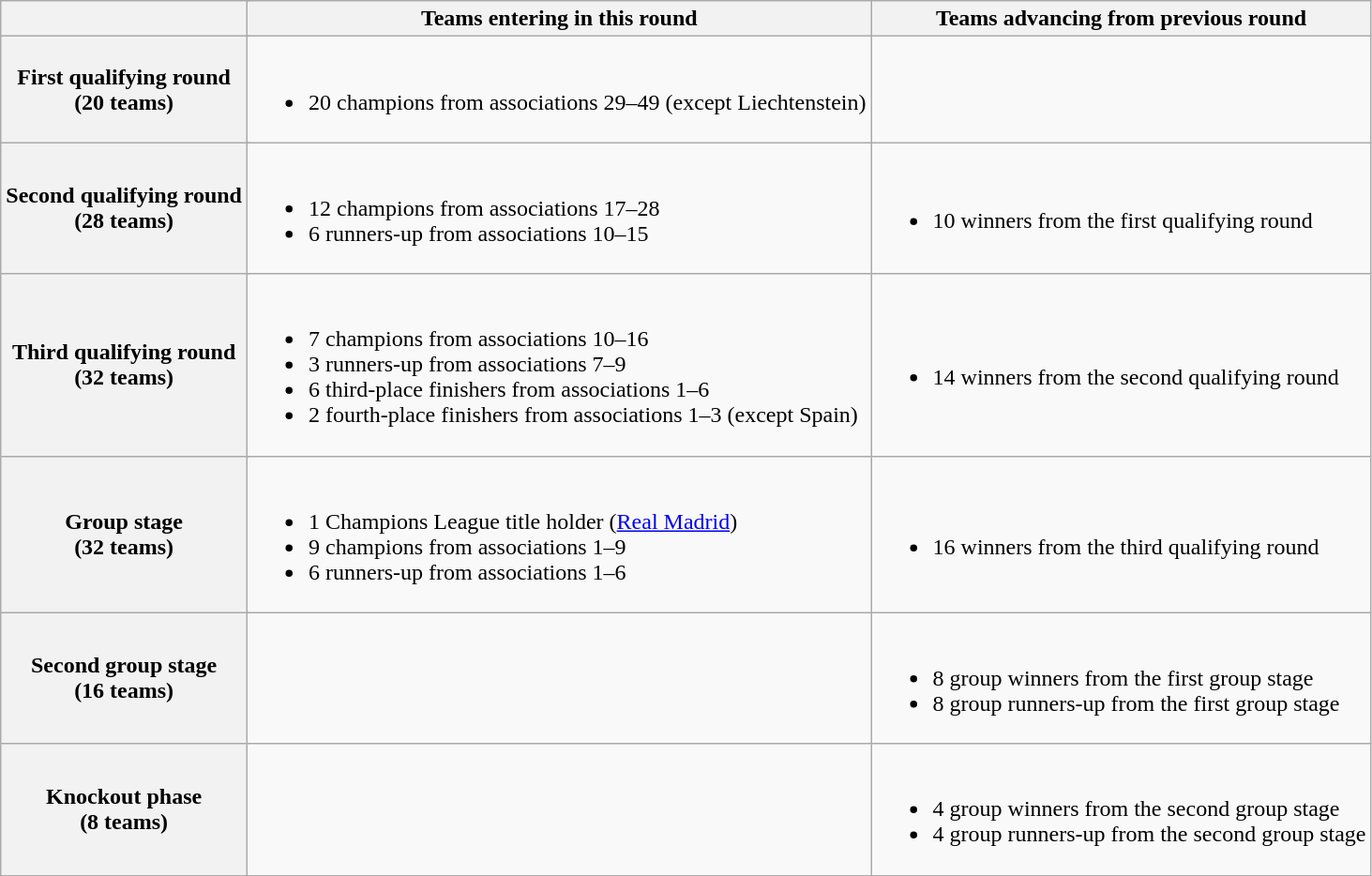<table class="wikitable">
<tr>
<th colspan=2></th>
<th>Teams entering in this round</th>
<th>Teams advancing from previous round</th>
</tr>
<tr>
<th colspan=2>First qualifying round<br>(20 teams)</th>
<td><br><ul><li>20 champions from associations 29–49 (except Liechtenstein)</li></ul></td>
<td></td>
</tr>
<tr>
<th colspan=2>Second qualifying round<br>(28 teams)</th>
<td><br><ul><li>12 champions from associations 17–28</li><li>6 runners-up from associations 10–15</li></ul></td>
<td><br><ul><li>10 winners from the first qualifying round</li></ul></td>
</tr>
<tr>
<th colspan=2>Third qualifying round<br>(32 teams)</th>
<td><br><ul><li>7 champions from associations 10–16</li><li>3 runners-up from associations 7–9</li><li>6 third-place finishers from associations 1–6</li><li>2 fourth-place finishers from associations 1–3 (except Spain)</li></ul></td>
<td><br><ul><li>14 winners from the second qualifying round</li></ul></td>
</tr>
<tr>
<th colspan=2>Group stage<br>(32 teams)</th>
<td><br><ul><li>1 Champions League title holder (<a href='#'>Real Madrid</a>)</li><li>9 champions from associations 1–9</li><li>6 runners-up from associations 1–6</li></ul></td>
<td><br><ul><li>16 winners from the third qualifying round</li></ul></td>
</tr>
<tr>
<th colspan=2>Second group stage<br>(16 teams)</th>
<td></td>
<td><br><ul><li>8 group winners from the first group stage</li><li>8 group runners-up from the first group stage</li></ul></td>
</tr>
<tr>
<th colspan=2>Knockout phase<br>(8 teams)</th>
<td></td>
<td><br><ul><li>4 group winners from the second group stage</li><li>4 group runners-up from the second group stage</li></ul></td>
</tr>
</table>
